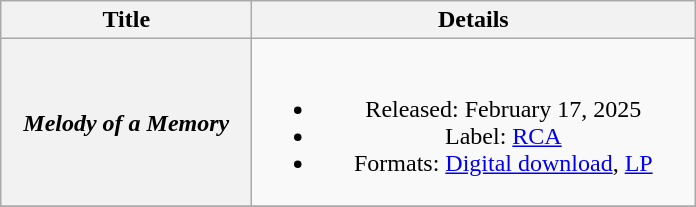<table class="wikitable plainrowheaders" style="text-align:center;">
<tr>
<th scope="col" style="width:10em;">Title</th>
<th scope="col" style="width:18em;">Details</th>
</tr>
<tr>
<th scope="row"><em>Melody of a Memory</em></th>
<td><br><ul><li>Released: February 17, 2025</li><li>Label: <a href='#'>RCA</a></li><li>Formats: <a href='#'>Digital download</a>, <a href='#'>LP</a></li></ul></td>
</tr>
<tr>
</tr>
</table>
